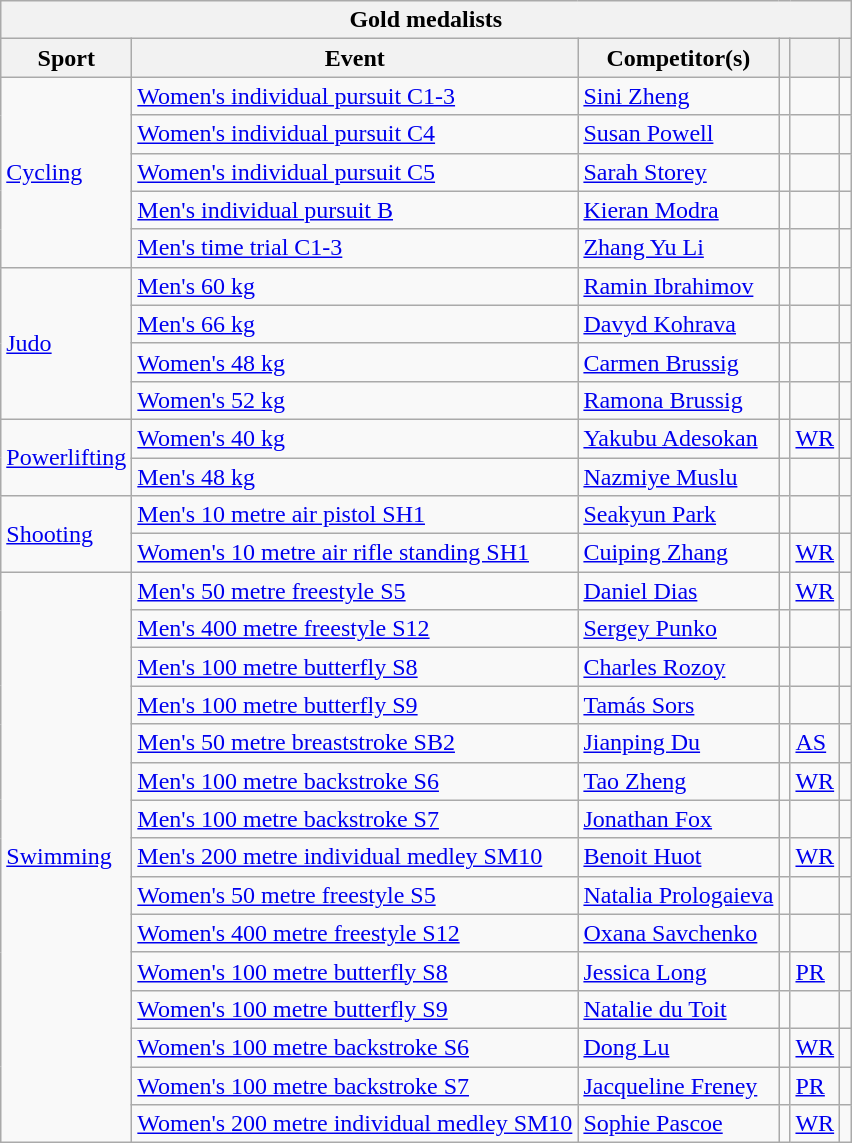<table class="wikitable">
<tr>
<th colspan="6">Gold medalists</th>
</tr>
<tr>
<th>Sport</th>
<th>Event</th>
<th>Competitor(s)</th>
<th></th>
<th></th>
<th></th>
</tr>
<tr>
<td rowspan=5><a href='#'>Cycling</a></td>
<td><a href='#'>Women's individual pursuit C1-3</a></td>
<td><a href='#'>Sini Zheng</a></td>
<td></td>
<td></td>
<td></td>
</tr>
<tr>
<td><a href='#'>Women's individual pursuit C4</a></td>
<td><a href='#'>Susan Powell</a></td>
<td></td>
<td></td>
<td></td>
</tr>
<tr>
<td><a href='#'>Women's individual pursuit C5</a></td>
<td><a href='#'>Sarah Storey</a></td>
<td></td>
<td></td>
<td></td>
</tr>
<tr>
<td><a href='#'>Men's individual pursuit B</a></td>
<td><a href='#'>Kieran Modra</a></td>
<td></td>
<td></td>
<td></td>
</tr>
<tr>
<td><a href='#'>Men's time trial C1-3</a></td>
<td><a href='#'>Zhang Yu Li</a></td>
<td></td>
<td></td>
<td></td>
</tr>
<tr>
<td rowspan=4><a href='#'>Judo</a></td>
<td><a href='#'>Men's 60 kg</a></td>
<td><a href='#'>Ramin Ibrahimov</a></td>
<td></td>
<td></td>
<td></td>
</tr>
<tr>
<td><a href='#'>Men's 66 kg</a></td>
<td><a href='#'>Davyd Kohrava</a></td>
<td></td>
<td></td>
<td></td>
</tr>
<tr>
<td><a href='#'>Women's 48 kg</a></td>
<td><a href='#'>Carmen Brussig</a></td>
<td></td>
<td></td>
<td></td>
</tr>
<tr>
<td><a href='#'>Women's 52 kg</a></td>
<td><a href='#'>Ramona Brussig</a></td>
<td></td>
<td></td>
<td></td>
</tr>
<tr>
<td rowspan=2><a href='#'>Powerlifting</a></td>
<td><a href='#'>Women's 40 kg</a></td>
<td><a href='#'>Yakubu Adesokan</a></td>
<td></td>
<td><a href='#'>WR</a></td>
<td></td>
</tr>
<tr>
<td><a href='#'>Men's 48 kg</a></td>
<td><a href='#'>Nazmiye Muslu</a></td>
<td></td>
<td></td>
<td></td>
</tr>
<tr>
<td rowspan=2><a href='#'>Shooting</a></td>
<td><a href='#'>Men's 10 metre air pistol SH1</a></td>
<td><a href='#'>Seakyun Park</a></td>
<td></td>
<td></td>
<td></td>
</tr>
<tr>
<td><a href='#'>Women's 10 metre air rifle standing SH1</a></td>
<td><a href='#'>Cuiping Zhang</a></td>
<td></td>
<td><a href='#'>WR</a></td>
<td></td>
</tr>
<tr>
<td rowspan=16><a href='#'>Swimming</a></td>
<td><a href='#'>Men's 50 metre freestyle S5</a></td>
<td><a href='#'>Daniel Dias</a></td>
<td></td>
<td><a href='#'>WR</a></td>
<td></td>
</tr>
<tr>
<td><a href='#'>Men's 400 metre freestyle S12</a></td>
<td><a href='#'>Sergey Punko</a></td>
<td></td>
<td></td>
<td></td>
</tr>
<tr>
<td><a href='#'>Men's 100 metre butterfly S8</a></td>
<td><a href='#'>Charles Rozoy</a></td>
<td></td>
<td></td>
<td></td>
</tr>
<tr>
<td><a href='#'>Men's 100 metre butterfly S9</a></td>
<td><a href='#'>Tamás Sors</a></td>
<td></td>
<td></td>
<td></td>
</tr>
<tr>
<td><a href='#'>Men's 50 metre breaststroke SB2</a></td>
<td><a href='#'>Jianping Du</a></td>
<td></td>
<td><a href='#'>AS</a></td>
<td></td>
</tr>
<tr>
<td><a href='#'>Men's 100 metre backstroke S6</a></td>
<td><a href='#'>Tao Zheng</a></td>
<td></td>
<td><a href='#'>WR</a></td>
<td></td>
</tr>
<tr>
<td><a href='#'>Men's 100 metre backstroke S7</a></td>
<td><a href='#'>Jonathan Fox</a></td>
<td></td>
<td></td>
<td></td>
</tr>
<tr>
<td><a href='#'>Men's 200 metre individual medley SM10</a></td>
<td><a href='#'>Benoit Huot</a></td>
<td></td>
<td><a href='#'>WR</a></td>
<td></td>
</tr>
<tr>
<td><a href='#'>Women's 50 metre freestyle S5</a></td>
<td><a href='#'>Natalia Prologaieva</a></td>
<td></td>
<td></td>
<td></td>
</tr>
<tr>
<td><a href='#'>Women's 400 metre freestyle S12</a></td>
<td><a href='#'>Oxana Savchenko</a></td>
<td></td>
<td></td>
<td></td>
</tr>
<tr>
<td><a href='#'>Women's 100 metre butterfly S8</a></td>
<td><a href='#'>Jessica Long</a></td>
<td></td>
<td><a href='#'>PR</a></td>
<td></td>
</tr>
<tr>
<td><a href='#'>Women's 100 metre butterfly S9</a></td>
<td><a href='#'>Natalie du Toit</a></td>
<td></td>
<td></td>
<td></td>
</tr>
<tr>
<td><a href='#'>Women's 100 metre backstroke S6</a></td>
<td><a href='#'>Dong Lu</a></td>
<td></td>
<td><a href='#'>WR</a></td>
<td></td>
</tr>
<tr>
<td><a href='#'>Women's 100 metre backstroke S7</a></td>
<td><a href='#'>Jacqueline Freney</a></td>
<td></td>
<td><a href='#'>PR</a></td>
<td></td>
</tr>
<tr>
<td><a href='#'>Women's 200 metre individual medley SM10</a></td>
<td><a href='#'>Sophie Pascoe</a></td>
<td></td>
<td><a href='#'>WR</a></td>
<td></td>
</tr>
</table>
